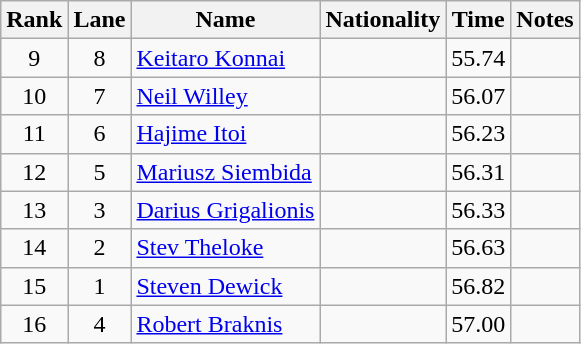<table class="wikitable sortable" style="text-align:center">
<tr>
<th>Rank</th>
<th>Lane</th>
<th>Name</th>
<th>Nationality</th>
<th>Time</th>
<th>Notes</th>
</tr>
<tr>
<td>9</td>
<td>8</td>
<td align=left><a href='#'>Keitaro Konnai</a></td>
<td align=left></td>
<td>55.74</td>
<td></td>
</tr>
<tr>
<td>10</td>
<td>7</td>
<td align=left><a href='#'>Neil Willey</a></td>
<td align=left></td>
<td>56.07</td>
<td></td>
</tr>
<tr>
<td>11</td>
<td>6</td>
<td align=left><a href='#'>Hajime Itoi</a></td>
<td align=left></td>
<td>56.23</td>
<td></td>
</tr>
<tr>
<td>12</td>
<td>5</td>
<td align=left><a href='#'>Mariusz Siembida</a></td>
<td align=left></td>
<td>56.31</td>
<td></td>
</tr>
<tr>
<td>13</td>
<td>3</td>
<td align=left><a href='#'>Darius Grigalionis</a></td>
<td align=left></td>
<td>56.33</td>
<td></td>
</tr>
<tr>
<td>14</td>
<td>2</td>
<td align=left><a href='#'>Stev Theloke</a></td>
<td align=left></td>
<td>56.63</td>
<td></td>
</tr>
<tr>
<td>15</td>
<td>1</td>
<td align=left><a href='#'>Steven Dewick</a></td>
<td align=left></td>
<td>56.82</td>
<td></td>
</tr>
<tr>
<td>16</td>
<td>4</td>
<td align=left><a href='#'>Robert Braknis</a></td>
<td align=left></td>
<td>57.00</td>
<td></td>
</tr>
</table>
